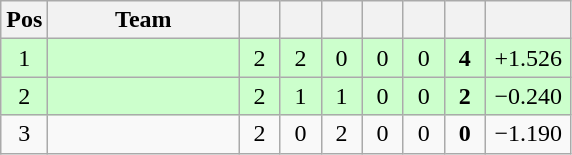<table class="wikitable" style="text-align:center">
<tr>
<th>Pos</th>
<th width="120">Team</th>
<th width="20"></th>
<th width="20"></th>
<th width="20"></th>
<th width="20"></th>
<th width="20"></th>
<th width="20"></th>
<th width="50"><a href='#'></a></th>
</tr>
<tr style="background:#ccffcc">
<td>1</td>
<td align="left"></td>
<td>2</td>
<td>2</td>
<td>0</td>
<td>0</td>
<td>0</td>
<td><strong>4</strong></td>
<td>+1.526</td>
</tr>
<tr style="background:#ccffcc">
<td>2</td>
<td align="left"></td>
<td>2</td>
<td>1</td>
<td>1</td>
<td>0</td>
<td>0</td>
<td><strong>2</strong></td>
<td>−0.240</td>
</tr>
<tr>
<td>3</td>
<td align="left"></td>
<td>2</td>
<td>0</td>
<td>2</td>
<td>0</td>
<td>0</td>
<td><strong>0</strong></td>
<td>−1.190</td>
</tr>
</table>
